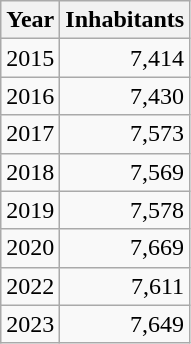<table cellspacing="0" cellpadding="0">
<tr>
<td valign="top"><br><table class="wikitable sortable zebra hintergrundfarbe5">
<tr>
<th>Year</th>
<th>Inhabitants</th>
</tr>
<tr align="right">
<td>2015</td>
<td>7,414</td>
</tr>
<tr align="right">
<td>2016</td>
<td>7,430</td>
</tr>
<tr align="right">
<td>2017</td>
<td>7,573</td>
</tr>
<tr align="right">
<td>2018</td>
<td>7,569</td>
</tr>
<tr align="right">
<td>2019</td>
<td>7,578</td>
</tr>
<tr align="right">
<td>2020</td>
<td>7,669</td>
</tr>
<tr align="right">
<td>2022</td>
<td>7,611</td>
</tr>
<tr align="right">
<td>2023</td>
<td>7,649</td>
</tr>
</table>
</td>
</tr>
</table>
